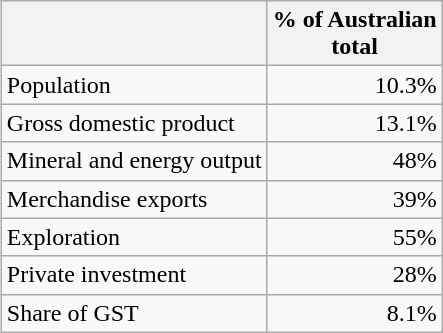<table class=wikitable style="float:right; font-size:100%;">
<tr>
<th></th>
<th>% of Australian<br>total</th>
</tr>
<tr>
<td>Population</td>
<td align=right>10.3%</td>
</tr>
<tr>
<td>Gross domestic product</td>
<td align=right>13.1%</td>
</tr>
<tr>
<td>Mineral and energy output</td>
<td align=right>48%</td>
</tr>
<tr>
<td>Merchandise exports</td>
<td align=right>39%</td>
</tr>
<tr>
<td>Exploration</td>
<td align=right>55%</td>
</tr>
<tr>
<td>Private investment</td>
<td align=right>28%</td>
</tr>
<tr>
<td>Share of GST</td>
<td align=right>8.1%</td>
</tr>
</table>
